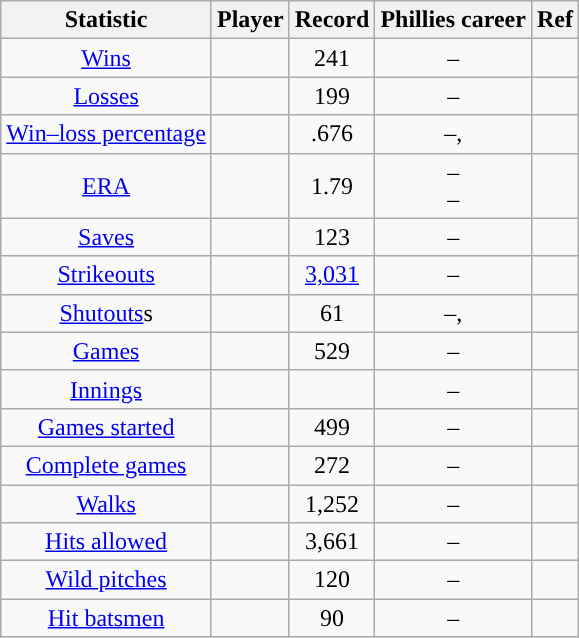<table class="wikitable sortable" style="text-align:center">
<tr>
<th>Statistic</th>
<th>Player</th>
<th class="unsortable">Record</th>
<th>Phillies career</th>
<th class="unsortable">Ref</th>
</tr>
<tr>
<td><a href='#'>Wins</a></td>
<td></td>
<td>241</td>
<td>–</td>
<td></td>
</tr>
<tr>
<td><a href='#'>Losses</a></td>
<td></td>
<td>199</td>
<td>–</td>
<td></td>
</tr>
<tr>
<td><a href='#'>Win–loss percentage</a></td>
<td></td>
<td>.676</td>
<td>–, </td>
<td></td>
</tr>
<tr>
<td><a href='#'>ERA</a></td>
<td></td>
<td>1.79</td>
<td>–<br>–</td>
<td></td>
</tr>
<tr>
<td><a href='#'>Saves</a></td>
<td></td>
<td>123</td>
<td>–</td>
<td></td>
</tr>
<tr>
<td><a href='#'>Strikeouts</a></td>
<td></td>
<td><a href='#'>3,031</a></td>
<td>–</td>
<td></td>
</tr>
<tr>
<td><a href='#'>Shutouts</a>s</td>
<td></td>
<td>61</td>
<td>–, </td>
<td></td>
</tr>
<tr>
<td><a href='#'>Games</a></td>
<td></td>
<td>529</td>
<td>–</td>
<td></td>
</tr>
<tr>
<td><a href='#'>Innings</a></td>
<td></td>
<td></td>
<td>–</td>
<td></td>
</tr>
<tr>
<td><a href='#'>Games started</a></td>
<td></td>
<td>499</td>
<td>–</td>
<td></td>
</tr>
<tr>
<td><a href='#'>Complete games</a></td>
<td></td>
<td>272</td>
<td>–</td>
<td></td>
</tr>
<tr>
<td><a href='#'>Walks</a></td>
<td></td>
<td>1,252</td>
<td>–</td>
<td></td>
</tr>
<tr>
<td><a href='#'>Hits allowed</a></td>
<td></td>
<td>3,661</td>
<td>–</td>
<td></td>
</tr>
<tr>
<td><a href='#'>Wild pitches</a></td>
<td></td>
<td>120</td>
<td>–</td>
<td></td>
</tr>
<tr>
<td><a href='#'>Hit batsmen</a></td>
<td></td>
<td>90</td>
<td>–</td>
<td></td>
</tr>
</table>
